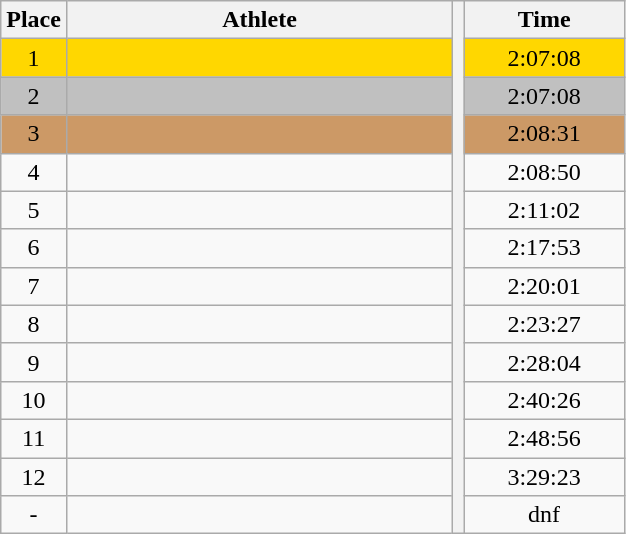<table class="wikitable" style="text-align:center">
<tr>
<th>Place</th>
<th width=250>Athlete</th>
<th rowspan=27></th>
<th width=100>Time</th>
</tr>
<tr bgcolor=gold>
<td>1</td>
<td align=left></td>
<td>2:07:08</td>
</tr>
<tr bgcolor=silver>
<td>2</td>
<td align=left></td>
<td>2:07:08</td>
</tr>
<tr bgcolor=cc9966>
<td>3</td>
<td align=left></td>
<td>2:08:31</td>
</tr>
<tr>
<td>4</td>
<td align=left></td>
<td>2:08:50</td>
</tr>
<tr>
<td>5</td>
<td align=left></td>
<td>2:11:02</td>
</tr>
<tr>
<td>6</td>
<td align=left></td>
<td>2:17:53</td>
</tr>
<tr>
<td>7</td>
<td align=left></td>
<td>2:20:01</td>
</tr>
<tr>
<td>8</td>
<td align=left></td>
<td>2:23:27</td>
</tr>
<tr>
<td>9</td>
<td align=left></td>
<td>2:28:04</td>
</tr>
<tr>
<td>10</td>
<td align=left></td>
<td>2:40:26</td>
</tr>
<tr>
<td>11</td>
<td align=left></td>
<td>2:48:56</td>
</tr>
<tr>
<td>12</td>
<td align=left></td>
<td>3:29:23</td>
</tr>
<tr>
<td>-</td>
<td align=left></td>
<td>dnf</td>
</tr>
</table>
